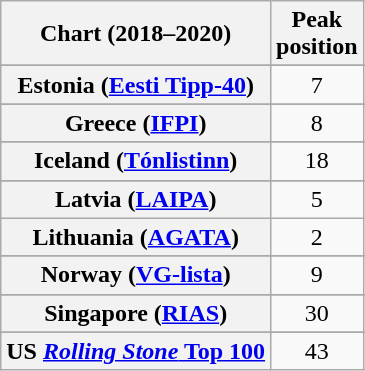<table class="wikitable sortable plainrowheaders" style="text-align:center">
<tr>
<th scope="col">Chart (2018–2020)</th>
<th scope="col">Peak<br>position</th>
</tr>
<tr>
</tr>
<tr>
</tr>
<tr>
</tr>
<tr>
</tr>
<tr>
</tr>
<tr>
</tr>
<tr>
</tr>
<tr>
<th scope="row">Estonia (<a href='#'>Eesti Tipp-40</a>)</th>
<td>7</td>
</tr>
<tr>
</tr>
<tr>
</tr>
<tr>
</tr>
<tr>
<th scope="row">Greece (<a href='#'>IFPI</a>)</th>
<td>8</td>
</tr>
<tr>
</tr>
<tr>
</tr>
<tr>
<th scope="row">Iceland (<a href='#'>Tónlistinn</a>)</th>
<td>18</td>
</tr>
<tr>
</tr>
<tr>
</tr>
<tr>
<th scope="row">Latvia (<a href='#'>LAIPA</a>)</th>
<td>5</td>
</tr>
<tr>
<th scope="row">Lithuania (<a href='#'>AGATA</a>)</th>
<td>2</td>
</tr>
<tr>
</tr>
<tr>
</tr>
<tr>
</tr>
<tr>
<th scope="row">Norway (<a href='#'>VG-lista</a>)</th>
<td>9</td>
</tr>
<tr>
</tr>
<tr>
</tr>
<tr>
<th scope="row">Singapore (<a href='#'>RIAS</a>)</th>
<td>30</td>
</tr>
<tr>
</tr>
<tr>
</tr>
<tr>
</tr>
<tr>
</tr>
<tr>
</tr>
<tr>
</tr>
<tr>
</tr>
<tr>
<th scope="row">US <a href='#'><em>Rolling Stone</em> Top 100</a></th>
<td>43</td>
</tr>
</table>
